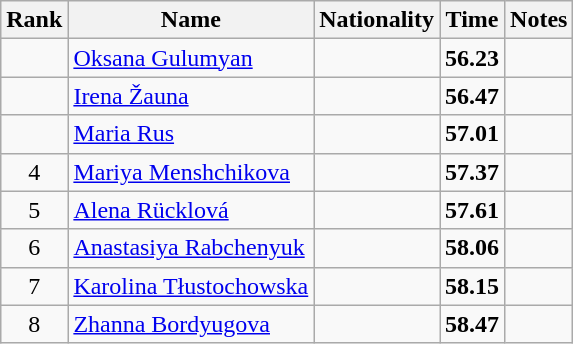<table class="wikitable sortable" style="text-align:center">
<tr>
<th>Rank</th>
<th>Name</th>
<th>Nationality</th>
<th>Time</th>
<th>Notes</th>
</tr>
<tr>
<td></td>
<td align=left><a href='#'>Oksana Gulumyan</a></td>
<td align=left></td>
<td><strong>56.23</strong></td>
<td></td>
</tr>
<tr>
<td></td>
<td align=left><a href='#'>Irena Žauna</a></td>
<td align=left></td>
<td><strong>56.47</strong></td>
<td></td>
</tr>
<tr>
<td></td>
<td align=left><a href='#'>Maria Rus</a></td>
<td align=left></td>
<td><strong>57.01</strong></td>
<td></td>
</tr>
<tr>
<td>4</td>
<td align=left><a href='#'>Mariya Menshchikova</a></td>
<td align=left></td>
<td><strong>57.37</strong></td>
<td></td>
</tr>
<tr>
<td>5</td>
<td align=left><a href='#'>Alena Rücklová</a></td>
<td align=left></td>
<td><strong>57.61</strong></td>
<td></td>
</tr>
<tr>
<td>6</td>
<td align=left><a href='#'>Anastasiya Rabchenyuk</a></td>
<td align=left></td>
<td><strong>58.06</strong></td>
<td></td>
</tr>
<tr>
<td>7</td>
<td align=left><a href='#'>Karolina Tłustochowska</a></td>
<td align=left></td>
<td><strong>58.15</strong></td>
<td></td>
</tr>
<tr>
<td>8</td>
<td align=left><a href='#'>Zhanna Bordyugova</a></td>
<td align=left></td>
<td><strong>58.47</strong></td>
<td></td>
</tr>
</table>
